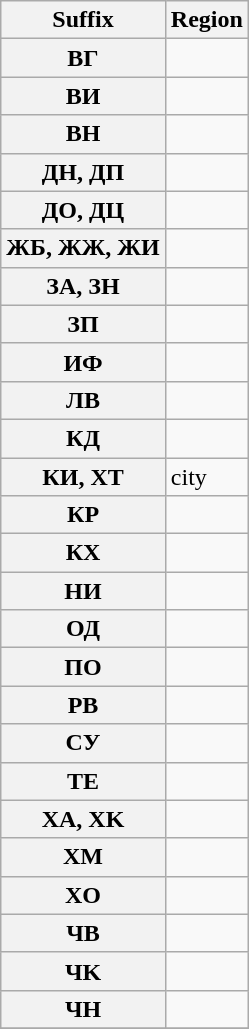<table class="wikitable sortable">
<tr>
<th>Suffix</th>
<th>Region</th>
</tr>
<tr>
<th>BГ</th>
<td></td>
</tr>
<tr>
<th>BИ</th>
<td></td>
</tr>
<tr>
<th>BH</th>
<td></td>
</tr>
<tr>
<th>ДH, ДП</th>
<td></td>
</tr>
<tr>
<th>ДO, ДЦ</th>
<td></td>
</tr>
<tr>
<th>ЖБ, ЖЖ, ЖИ</th>
<td></td>
</tr>
<tr>
<th>ЗA, ЗH</th>
<td></td>
</tr>
<tr>
<th>ЗП</th>
<td></td>
</tr>
<tr>
<th>ИФ</th>
<td></td>
</tr>
<tr>
<th>ЛB</th>
<td></td>
</tr>
<tr>
<th>КД</th>
<td></td>
</tr>
<tr>
<th>КИ, XT</th>
<td> city</td>
</tr>
<tr>
<th>КP</th>
<td></td>
</tr>
<tr>
<th>КX</th>
<td></td>
</tr>
<tr>
<th>HИ</th>
<td></td>
</tr>
<tr>
<th>ОД</th>
<td></td>
</tr>
<tr>
<th>ПO</th>
<td></td>
</tr>
<tr>
<th>PB</th>
<td></td>
</tr>
<tr>
<th>CУ</th>
<td></td>
</tr>
<tr>
<th>TE</th>
<td></td>
</tr>
<tr>
<th>XA, XK</th>
<td></td>
</tr>
<tr>
<th>XM</th>
<td></td>
</tr>
<tr>
<th>XO</th>
<td></td>
</tr>
<tr>
<th>ЧB</th>
<td></td>
</tr>
<tr>
<th>ЧK</th>
<td></td>
</tr>
<tr>
<th>ЧH</th>
<td></td>
</tr>
<tr>
</tr>
</table>
